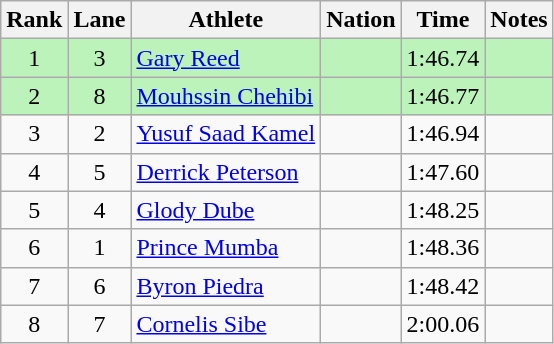<table class="wikitable sortable" style="text-align:center">
<tr>
<th>Rank</th>
<th>Lane</th>
<th>Athlete</th>
<th>Nation</th>
<th>Time</th>
<th>Notes</th>
</tr>
<tr bgcolor=bbf3bb>
<td>1</td>
<td>3</td>
<td align=left><a href='#'>Gary Reed</a></td>
<td align=left></td>
<td>1:46.74</td>
<td></td>
</tr>
<tr bgcolor=bbf3bb>
<td>2</td>
<td>8</td>
<td align=left><a href='#'>Mouhssin Chehibi</a></td>
<td align=left></td>
<td>1:46.77</td>
<td></td>
</tr>
<tr>
<td>3</td>
<td>2</td>
<td align=left><a href='#'>Yusuf Saad Kamel</a></td>
<td align=left></td>
<td>1:46.94</td>
<td></td>
</tr>
<tr>
<td>4</td>
<td>5</td>
<td align=left><a href='#'>Derrick Peterson</a></td>
<td align=left></td>
<td>1:47.60</td>
<td></td>
</tr>
<tr>
<td>5</td>
<td>4</td>
<td align=left><a href='#'>Glody Dube</a></td>
<td align=left></td>
<td>1:48.25</td>
<td></td>
</tr>
<tr>
<td>6</td>
<td>1</td>
<td align=left><a href='#'>Prince Mumba</a></td>
<td align=left></td>
<td>1:48.36</td>
<td></td>
</tr>
<tr>
<td>7</td>
<td>6</td>
<td align=left><a href='#'>Byron Piedra</a></td>
<td align=left></td>
<td>1:48.42</td>
<td></td>
</tr>
<tr>
<td>8</td>
<td>7</td>
<td align=left><a href='#'>Cornelis Sibe</a></td>
<td align=left></td>
<td>2:00.06</td>
<td></td>
</tr>
</table>
